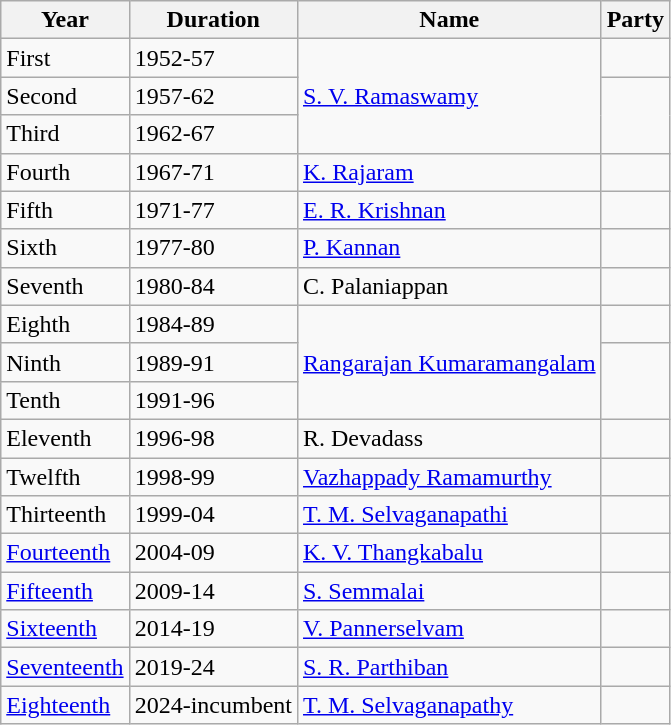<table class="wikitable sortable">
<tr>
<th>Year</th>
<th>Duration</th>
<th>Name</th>
<th colspan=2>Party</th>
</tr>
<tr>
<td>First</td>
<td>1952-57</td>
<td rowspan=3><a href='#'>S. V. Ramaswamy</a></td>
<td></td>
</tr>
<tr>
<td>Second</td>
<td>1957-62</td>
</tr>
<tr>
<td>Third</td>
<td>1962-67</td>
</tr>
<tr>
<td>Fourth</td>
<td>1967-71</td>
<td><a href='#'>K. Rajaram</a></td>
<td></td>
</tr>
<tr>
<td>Fifth</td>
<td>1971-77</td>
<td><a href='#'>E. R. Krishnan</a></td>
</tr>
<tr>
<td>Sixth</td>
<td>1977-80</td>
<td><a href='#'>P. Kannan</a></td>
<td></td>
</tr>
<tr>
<td>Seventh</td>
<td>1980-84</td>
<td>C. Palaniappan</td>
<td></td>
</tr>
<tr>
<td>Eighth</td>
<td>1984-89</td>
<td rowspan=3><a href='#'>Rangarajan Kumaramangalam</a></td>
<td></td>
</tr>
<tr>
<td>Ninth</td>
<td>1989-91</td>
</tr>
<tr>
<td>Tenth</td>
<td>1991-96</td>
</tr>
<tr>
<td>Eleventh</td>
<td>1996-98</td>
<td>R. Devadass</td>
<td></td>
</tr>
<tr>
<td>Twelfth</td>
<td>1998-99</td>
<td><a href='#'>Vazhappady Ramamurthy</a></td>
<td></td>
</tr>
<tr>
<td>Thirteenth</td>
<td>1999-04</td>
<td><a href='#'>T. M. Selvaganapathi</a></td>
<td></td>
</tr>
<tr>
<td><a href='#'>Fourteenth</a></td>
<td>2004-09</td>
<td><a href='#'>K. V. Thangkabalu</a></td>
<td></td>
</tr>
<tr>
<td><a href='#'>Fifteenth</a></td>
<td>2009-14</td>
<td><a href='#'>S. Semmalai</a></td>
<td></td>
</tr>
<tr>
<td><a href='#'>Sixteenth</a></td>
<td>2014-19</td>
<td><a href='#'>V. Pannerselvam</a></td>
</tr>
<tr>
<td><a href='#'>Seventeenth</a></td>
<td>2019-24</td>
<td><a href='#'>S. R. Parthiban</a></td>
<td></td>
</tr>
<tr>
<td><a href='#'>Eighteenth</a></td>
<td>2024-incumbent</td>
<td><a href='#'>T. M. Selvaganapathy</a></td>
</tr>
</table>
